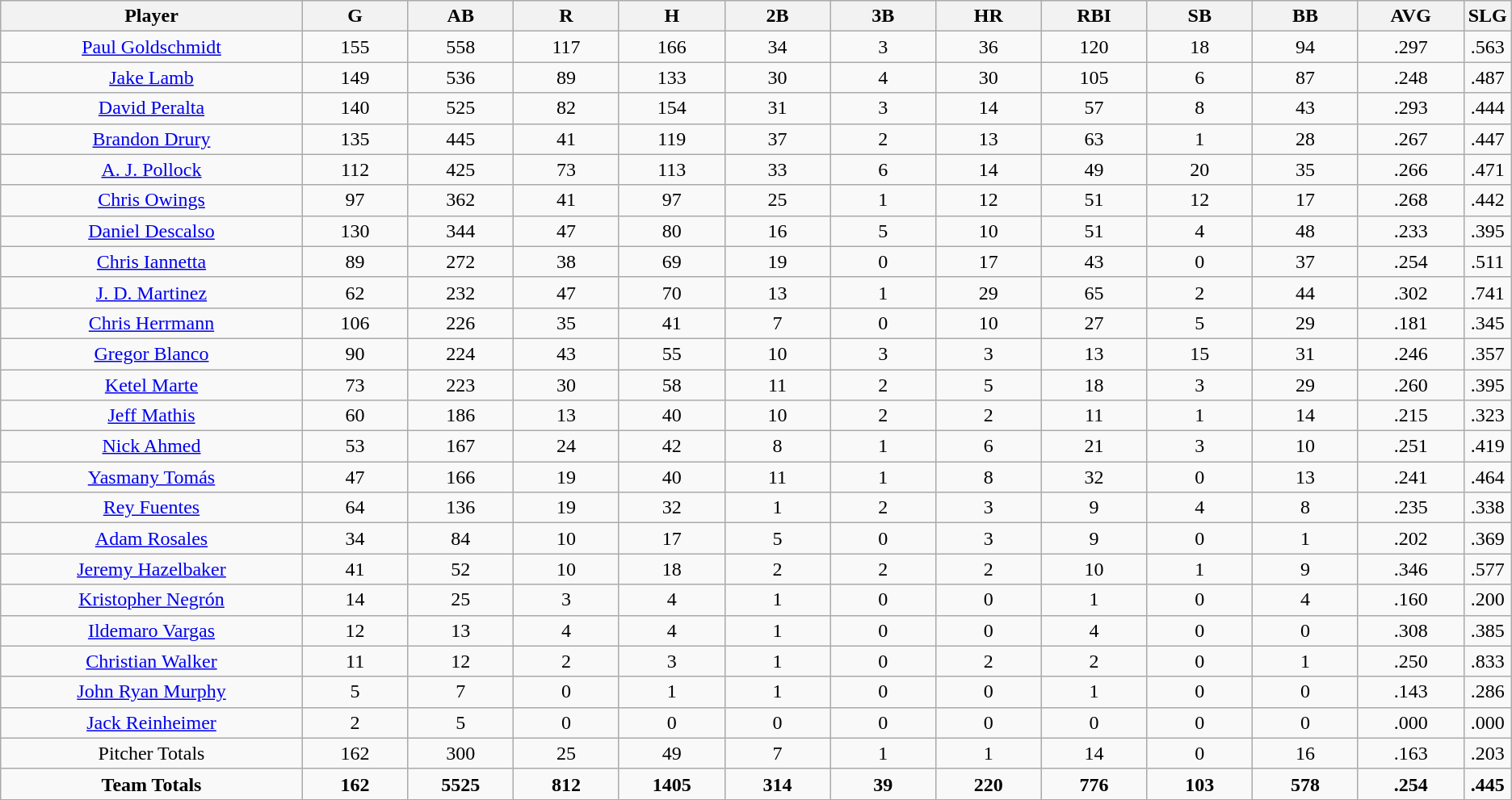<table class=wikitable style="text-align:center">
<tr>
<th bgcolor=#DDDDFF; width="20%">Player</th>
<th bgcolor=#DDDDFF; width="7%">G</th>
<th bgcolor=#DDDDFF; width="7%">AB</th>
<th bgcolor=#DDDDFF; width="7%">R</th>
<th bgcolor=#DDDDFF; width="7%">H</th>
<th bgcolor=#DDDDFF; width="7%">2B</th>
<th bgcolor=#DDDDFF; width="7%">3B</th>
<th bgcolor=#DDDDFF; width="7%">HR</th>
<th bgcolor=#DDDDFF; width="7%">RBI</th>
<th bgcolor=#DDDDFF; width="7%">SB</th>
<th bgcolor=#DDDDFF; width="7%">BB</th>
<th bgcolor=#DDDDFF; width="7%">AVG</th>
<th bgcolor=#DDDDFF; width="7%">SLG</th>
</tr>
<tr>
<td><a href='#'>Paul Goldschmidt</a></td>
<td>155</td>
<td>558</td>
<td>117</td>
<td>166</td>
<td>34</td>
<td>3</td>
<td>36</td>
<td>120</td>
<td>18</td>
<td>94</td>
<td>.297</td>
<td>.563</td>
</tr>
<tr>
<td><a href='#'>Jake Lamb</a></td>
<td>149</td>
<td>536</td>
<td>89</td>
<td>133</td>
<td>30</td>
<td>4</td>
<td>30</td>
<td>105</td>
<td>6</td>
<td>87</td>
<td>.248</td>
<td>.487</td>
</tr>
<tr>
<td><a href='#'>David Peralta</a></td>
<td>140</td>
<td>525</td>
<td>82</td>
<td>154</td>
<td>31</td>
<td>3</td>
<td>14</td>
<td>57</td>
<td>8</td>
<td>43</td>
<td>.293</td>
<td>.444</td>
</tr>
<tr>
<td><a href='#'>Brandon Drury</a></td>
<td>135</td>
<td>445</td>
<td>41</td>
<td>119</td>
<td>37</td>
<td>2</td>
<td>13</td>
<td>63</td>
<td>1</td>
<td>28</td>
<td>.267</td>
<td>.447</td>
</tr>
<tr>
<td><a href='#'>A. J. Pollock</a></td>
<td>112</td>
<td>425</td>
<td>73</td>
<td>113</td>
<td>33</td>
<td>6</td>
<td>14</td>
<td>49</td>
<td>20</td>
<td>35</td>
<td>.266</td>
<td>.471</td>
</tr>
<tr>
<td><a href='#'>Chris Owings</a></td>
<td>97</td>
<td>362</td>
<td>41</td>
<td>97</td>
<td>25</td>
<td>1</td>
<td>12</td>
<td>51</td>
<td>12</td>
<td>17</td>
<td>.268</td>
<td>.442</td>
</tr>
<tr>
<td><a href='#'>Daniel Descalso</a></td>
<td>130</td>
<td>344</td>
<td>47</td>
<td>80</td>
<td>16</td>
<td>5</td>
<td>10</td>
<td>51</td>
<td>4</td>
<td>48</td>
<td>.233</td>
<td>.395</td>
</tr>
<tr>
<td><a href='#'>Chris Iannetta</a></td>
<td>89</td>
<td>272</td>
<td>38</td>
<td>69</td>
<td>19</td>
<td>0</td>
<td>17</td>
<td>43</td>
<td>0</td>
<td>37</td>
<td>.254</td>
<td>.511</td>
</tr>
<tr>
<td><a href='#'>J. D. Martinez</a></td>
<td>62</td>
<td>232</td>
<td>47</td>
<td>70</td>
<td>13</td>
<td>1</td>
<td>29</td>
<td>65</td>
<td>2</td>
<td>44</td>
<td>.302</td>
<td>.741</td>
</tr>
<tr>
<td><a href='#'>Chris Herrmann</a></td>
<td>106</td>
<td>226</td>
<td>35</td>
<td>41</td>
<td>7</td>
<td>0</td>
<td>10</td>
<td>27</td>
<td>5</td>
<td>29</td>
<td>.181</td>
<td>.345</td>
</tr>
<tr>
<td><a href='#'>Gregor Blanco</a></td>
<td>90</td>
<td>224</td>
<td>43</td>
<td>55</td>
<td>10</td>
<td>3</td>
<td>3</td>
<td>13</td>
<td>15</td>
<td>31</td>
<td>.246</td>
<td>.357</td>
</tr>
<tr>
<td><a href='#'>Ketel Marte</a></td>
<td>73</td>
<td>223</td>
<td>30</td>
<td>58</td>
<td>11</td>
<td>2</td>
<td>5</td>
<td>18</td>
<td>3</td>
<td>29</td>
<td>.260</td>
<td>.395</td>
</tr>
<tr>
<td><a href='#'>Jeff Mathis</a></td>
<td>60</td>
<td>186</td>
<td>13</td>
<td>40</td>
<td>10</td>
<td>2</td>
<td>2</td>
<td>11</td>
<td>1</td>
<td>14</td>
<td>.215</td>
<td>.323</td>
</tr>
<tr>
<td><a href='#'>Nick Ahmed</a></td>
<td>53</td>
<td>167</td>
<td>24</td>
<td>42</td>
<td>8</td>
<td>1</td>
<td>6</td>
<td>21</td>
<td>3</td>
<td>10</td>
<td>.251</td>
<td>.419</td>
</tr>
<tr>
<td><a href='#'>Yasmany Tomás</a></td>
<td>47</td>
<td>166</td>
<td>19</td>
<td>40</td>
<td>11</td>
<td>1</td>
<td>8</td>
<td>32</td>
<td>0</td>
<td>13</td>
<td>.241</td>
<td>.464</td>
</tr>
<tr>
<td><a href='#'>Rey Fuentes</a></td>
<td>64</td>
<td>136</td>
<td>19</td>
<td>32</td>
<td>1</td>
<td>2</td>
<td>3</td>
<td>9</td>
<td>4</td>
<td>8</td>
<td>.235</td>
<td>.338</td>
</tr>
<tr>
<td><a href='#'>Adam Rosales</a></td>
<td>34</td>
<td>84</td>
<td>10</td>
<td>17</td>
<td>5</td>
<td>0</td>
<td>3</td>
<td>9</td>
<td>0</td>
<td>1</td>
<td>.202</td>
<td>.369</td>
</tr>
<tr>
<td><a href='#'>Jeremy Hazelbaker</a></td>
<td>41</td>
<td>52</td>
<td>10</td>
<td>18</td>
<td>2</td>
<td>2</td>
<td>2</td>
<td>10</td>
<td>1</td>
<td>9</td>
<td>.346</td>
<td>.577</td>
</tr>
<tr>
<td><a href='#'>Kristopher Negrón</a></td>
<td>14</td>
<td>25</td>
<td>3</td>
<td>4</td>
<td>1</td>
<td>0</td>
<td>0</td>
<td>1</td>
<td>0</td>
<td>4</td>
<td>.160</td>
<td>.200</td>
</tr>
<tr>
<td><a href='#'>Ildemaro Vargas</a></td>
<td>12</td>
<td>13</td>
<td>4</td>
<td>4</td>
<td>1</td>
<td>0</td>
<td>0</td>
<td>4</td>
<td>0</td>
<td>0</td>
<td>.308</td>
<td>.385</td>
</tr>
<tr>
<td><a href='#'>Christian Walker</a></td>
<td>11</td>
<td>12</td>
<td>2</td>
<td>3</td>
<td>1</td>
<td>0</td>
<td>2</td>
<td>2</td>
<td>0</td>
<td>1</td>
<td>.250</td>
<td>.833</td>
</tr>
<tr>
<td><a href='#'>John Ryan Murphy</a></td>
<td>5</td>
<td>7</td>
<td>0</td>
<td>1</td>
<td>1</td>
<td>0</td>
<td>0</td>
<td>1</td>
<td>0</td>
<td>0</td>
<td>.143</td>
<td>.286</td>
</tr>
<tr>
<td><a href='#'>Jack Reinheimer</a></td>
<td>2</td>
<td>5</td>
<td>0</td>
<td>0</td>
<td>0</td>
<td>0</td>
<td>0</td>
<td>0</td>
<td>0</td>
<td>0</td>
<td>.000</td>
<td>.000</td>
</tr>
<tr>
<td>Pitcher Totals</td>
<td>162</td>
<td>300</td>
<td>25</td>
<td>49</td>
<td>7</td>
<td>1</td>
<td>1</td>
<td>14</td>
<td>0</td>
<td>16</td>
<td>.163</td>
<td>.203</td>
</tr>
<tr>
<td><strong>Team Totals</strong></td>
<td><strong>162</strong></td>
<td><strong>5525</strong></td>
<td><strong>812</strong></td>
<td><strong>1405</strong></td>
<td><strong>314</strong></td>
<td><strong>39</strong></td>
<td><strong>220</strong></td>
<td><strong>776</strong></td>
<td><strong>103</strong></td>
<td><strong>578</strong></td>
<td><strong>.254</strong></td>
<td><strong>.445</strong></td>
</tr>
</table>
